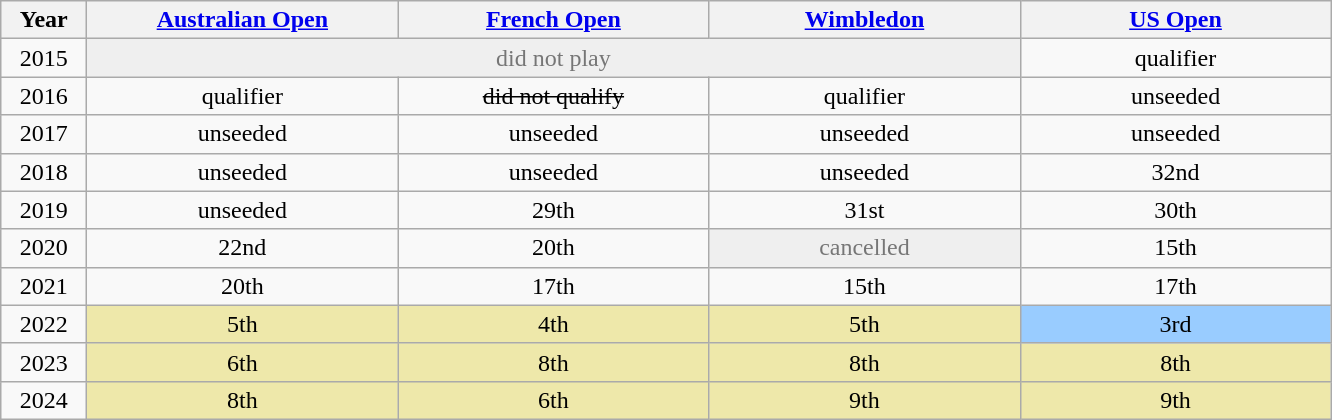<table class="wikitable" style="text-align:center">
<tr>
<th width="50">Year</th>
<th width="200"><a href='#'>Australian Open</a></th>
<th width="200"><a href='#'>French Open</a></th>
<th width="200"><a href='#'>Wimbledon</a></th>
<th width="200"><a href='#'>US Open</a></th>
</tr>
<tr>
<td>2015</td>
<td colspan="3" bgcolor="efefef" style="color:#767676">did not play</td>
<td>qualifier</td>
</tr>
<tr>
<td>2016</td>
<td>qualifier</td>
<td><s>did not qualify</s></td>
<td>qualifier</td>
<td>unseeded</td>
</tr>
<tr>
<td>2017</td>
<td>unseeded</td>
<td>unseeded</td>
<td>unseeded</td>
<td>unseeded</td>
</tr>
<tr>
<td>2018</td>
<td>unseeded</td>
<td>unseeded</td>
<td>unseeded</td>
<td>32nd</td>
</tr>
<tr>
<td>2019</td>
<td>unseeded</td>
<td>29th</td>
<td>31st</td>
<td>30th</td>
</tr>
<tr>
<td>2020</td>
<td>22nd</td>
<td>20th</td>
<td bgcolor="efefef" style="color:#767676">cancelled</td>
<td>15th</td>
</tr>
<tr>
<td>2021</td>
<td>20th</td>
<td>17th</td>
<td>15th</td>
<td>17th</td>
</tr>
<tr>
<td>2022</td>
<td bgcolor="eee8aa">5th</td>
<td bgcolor="eee8aa">4th</td>
<td bgcolor="eee8aa">5th</td>
<td bgcolor="#9cf">3rd</td>
</tr>
<tr>
<td>2023</td>
<td bgcolor="eee8aa">6th</td>
<td bgcolor="eee8aa">8th</td>
<td bgcolor="eee8aa">8th</td>
<td bgcolor="eee8aa">8th</td>
</tr>
<tr>
<td>2024</td>
<td bgcolor="eee8aa">8th</td>
<td bgcolor="eee8aa">6th</td>
<td bgcolor="eee8aa">9th</td>
<td bgcolor="eee8aa">9th</td>
</tr>
</table>
